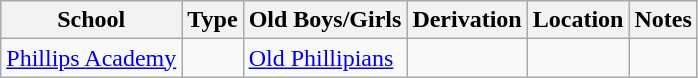<table class="wikitable sortable">
<tr>
<th>School</th>
<th>Type</th>
<th>Old Boys/Girls</th>
<th>Derivation</th>
<th>Location</th>
<th>Notes</th>
</tr>
<tr>
<td><a href='#'>Phillips Academy</a></td>
<td></td>
<td><a href='#'>Old Phillipians</a></td>
<td></td>
<td></td>
<td></td>
</tr>
</table>
